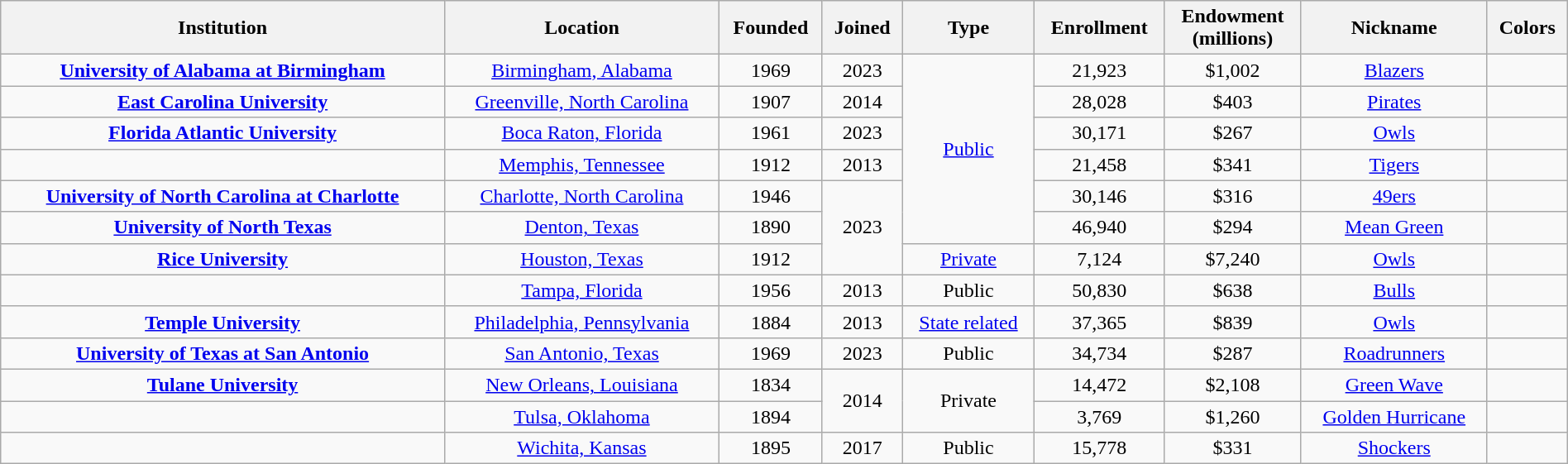<table class="wikitable sortable" style="width: 100%; text-align:center">
<tr>
<th>Institution</th>
<th>Location</th>
<th>Founded</th>
<th>Joined</th>
<th>Type</th>
<th>Enrollment</th>
<th>Endowment<br>(millions)</th>
<th>Nickname</th>
<th class="unsortable">Colors</th>
</tr>
<tr>
<td><strong><a href='#'>University of Alabama at Birmingham</a></strong></td>
<td><a href='#'>Birmingham, Alabama</a></td>
<td>1969</td>
<td>2023</td>
<td rowspan=6><a href='#'>Public</a></td>
<td>21,923</td>
<td>$1,002</td>
<td><a href='#'>Blazers</a></td>
<td></td>
</tr>
<tr>
<td><strong><a href='#'>East Carolina University</a></strong></td>
<td><a href='#'>Greenville, North Carolina</a></td>
<td>1907</td>
<td>2014</td>
<td>28,028</td>
<td>$403</td>
<td><a href='#'>Pirates</a></td>
<td></td>
</tr>
<tr>
<td><strong><a href='#'>Florida Atlantic University</a></strong></td>
<td><a href='#'>Boca Raton, Florida</a></td>
<td>1961</td>
<td>2023</td>
<td>30,171</td>
<td>$267</td>
<td><a href='#'>Owls</a></td>
<td></td>
</tr>
<tr>
<td></td>
<td><a href='#'>Memphis, Tennessee</a></td>
<td>1912</td>
<td>2013</td>
<td>21,458</td>
<td>$341</td>
<td><a href='#'>Tigers</a></td>
<td></td>
</tr>
<tr>
<td><strong><a href='#'>University of North Carolina at Charlotte</a></strong></td>
<td><a href='#'>Charlotte, North Carolina</a></td>
<td>1946</td>
<td rowspan=3>2023</td>
<td>30,146</td>
<td>$316</td>
<td><a href='#'>49ers</a></td>
<td></td>
</tr>
<tr>
<td><strong><a href='#'>University of North Texas</a></strong></td>
<td><a href='#'>Denton, Texas</a></td>
<td>1890</td>
<td>46,940</td>
<td>$294</td>
<td><a href='#'>Mean Green</a></td>
<td></td>
</tr>
<tr>
<td><strong><a href='#'>Rice University</a></strong></td>
<td><a href='#'>Houston, Texas</a></td>
<td>1912</td>
<td><a href='#'>Private</a></td>
<td>7,124</td>
<td>$7,240</td>
<td><a href='#'>Owls</a></td>
<td></td>
</tr>
<tr>
<td></td>
<td><a href='#'>Tampa, Florida</a></td>
<td>1956</td>
<td>2013</td>
<td>Public</td>
<td>50,830</td>
<td>$638</td>
<td><a href='#'>Bulls</a></td>
<td></td>
</tr>
<tr>
<td><strong><a href='#'>Temple University</a></strong></td>
<td><a href='#'>Philadelphia, Pennsylvania</a></td>
<td>1884</td>
<td>2013</td>
<td><a href='#'>State related</a></td>
<td>37,365</td>
<td>$839</td>
<td><a href='#'>Owls</a></td>
<td></td>
</tr>
<tr>
<td><strong><a href='#'>University of Texas at San Antonio</a></strong></td>
<td><a href='#'>San Antonio, Texas</a></td>
<td>1969</td>
<td>2023</td>
<td>Public</td>
<td>34,734</td>
<td>$287</td>
<td><a href='#'>Roadrunners</a></td>
<td></td>
</tr>
<tr>
<td><strong><a href='#'>Tulane University</a></strong></td>
<td><a href='#'>New Orleans, Louisiana</a></td>
<td>1834</td>
<td rowspan=2>2014</td>
<td rowspan=2>Private</td>
<td>14,472</td>
<td>$2,108</td>
<td><a href='#'>Green Wave</a></td>
<td></td>
</tr>
<tr>
<td></td>
<td><a href='#'>Tulsa, Oklahoma</a></td>
<td>1894</td>
<td>3,769</td>
<td>$1,260</td>
<td><a href='#'>Golden Hurricane</a></td>
<td></td>
</tr>
<tr>
<td></td>
<td><a href='#'>Wichita, Kansas</a></td>
<td>1895</td>
<td>2017</td>
<td>Public</td>
<td>15,778</td>
<td>$331</td>
<td><a href='#'>Shockers</a></td>
<td></td>
</tr>
</table>
